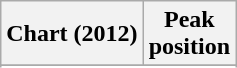<table class="wikitable plainrowheaders" style="text-align:center">
<tr>
<th>Chart (2012)</th>
<th>Peak<br>position</th>
</tr>
<tr>
</tr>
<tr>
</tr>
</table>
